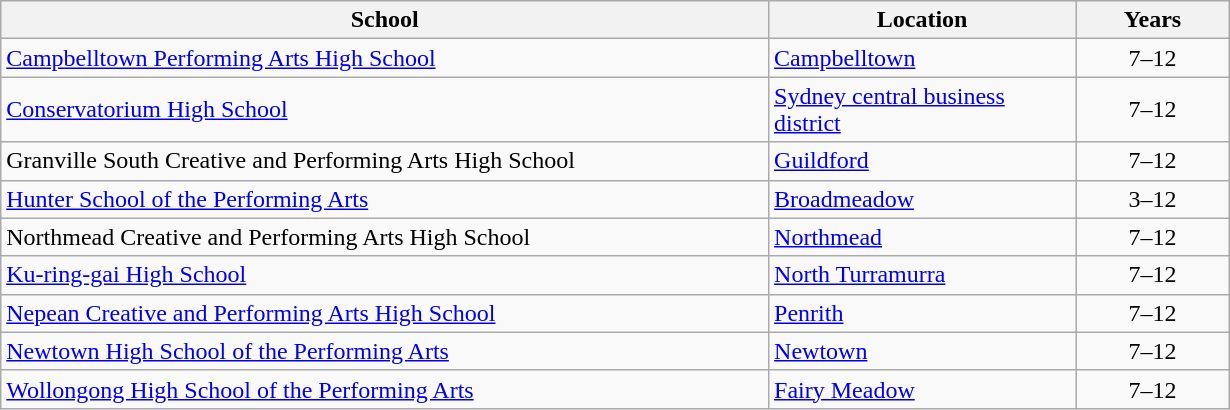<table class="wikitable sortable" width="820">
<tr bgcolor="#efefef" align="center">
<th width=50%>School</th>
<th width=20%>Location</th>
<th width=10%>Years</th>
</tr>
<tr>
<td><a href='#'>Campbelltown Performing Arts High School</a></td>
<td><a href='#'>Campbelltown</a></td>
<td align="center">7–12</td>
</tr>
<tr>
<td><a href='#'>Conservatorium High School</a></td>
<td><a href='#'>Sydney central business district</a></td>
<td align="center">7–12</td>
</tr>
<tr>
<td>Granville South Creative and Performing Arts High School</td>
<td><a href='#'>Guildford</a></td>
<td align="center">7–12</td>
</tr>
<tr>
<td><a href='#'>Hunter School of the Performing Arts</a></td>
<td><a href='#'>Broadmeadow</a></td>
<td align="center">3–12</td>
</tr>
<tr>
<td>Northmead Creative and Performing Arts High School</td>
<td><a href='#'>Northmead</a></td>
<td align="center">7–12</td>
</tr>
<tr>
<td><a href='#'>Ku-ring-gai High School</a></td>
<td><a href='#'>North Turramurra</a></td>
<td align="center">7–12</td>
</tr>
<tr>
<td><a href='#'>Nepean Creative and Performing Arts High School</a></td>
<td><a href='#'>Penrith</a></td>
<td align="center">7–12</td>
</tr>
<tr>
<td><a href='#'>Newtown High School of the Performing Arts</a></td>
<td><a href='#'>Newtown</a></td>
<td align="center">7–12</td>
</tr>
<tr>
<td><a href='#'>Wollongong High School of the Performing Arts</a></td>
<td><a href='#'>Fairy Meadow</a></td>
<td align="center">7–12</td>
</tr>
</table>
